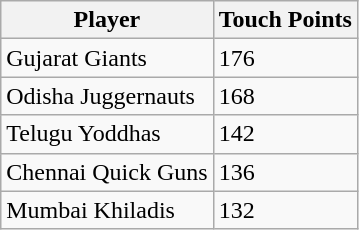<table class="wikitable">
<tr>
<th>Player</th>
<th>Touch Points</th>
</tr>
<tr>
<td>Gujarat Giants</td>
<td>176</td>
</tr>
<tr>
<td>Odisha Juggernauts</td>
<td>168</td>
</tr>
<tr>
<td>Telugu Yoddhas</td>
<td>142</td>
</tr>
<tr>
<td>Chennai Quick Guns</td>
<td>136</td>
</tr>
<tr>
<td>Mumbai Khiladis</td>
<td>132</td>
</tr>
</table>
